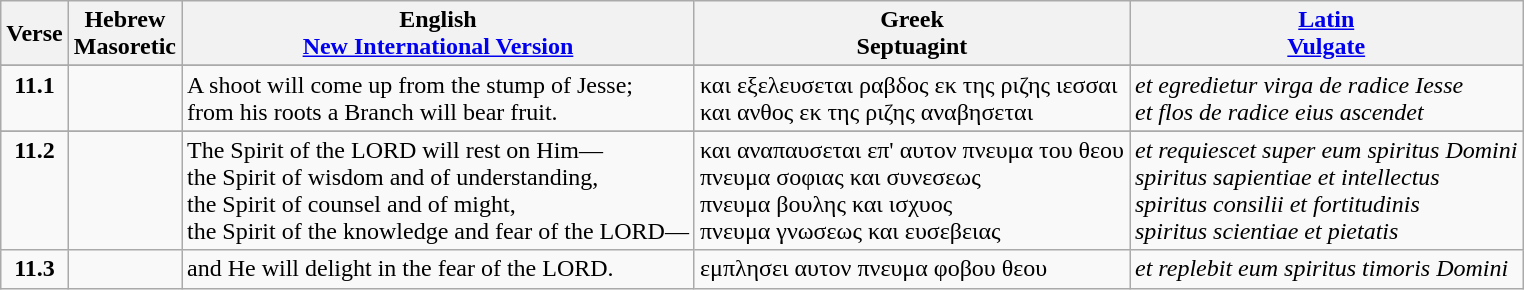<table class="wikitable">
<tr>
<th>Verse</th>
<th>Hebrew<br>Masoretic</th>
<th>English<br><strong><a href='#'>New International Version</a></strong></th>
<th>Greek<br>Septuagint</th>
<th><a href='#'>Latin</a><br><a href='#'>Vulgate</a></th>
</tr>
<tr>
</tr>
<tr valign="top">
<td style="text-align:center;"><strong>11.1</strong></td>
<td style="text-align:right;"></td>
<td>A shoot will come up from the stump of Jesse;<br>from his roots a Branch will bear fruit.</td>
<td>και εξελευσεται ραβδος εκ της ριζης ιεσσαι<br>και ανθος εκ της ριζης αναβησεται</td>
<td><em>et egredietur virga de radice Iesse<br>et flos de radice eius ascendet</em></td>
</tr>
<tr>
</tr>
<tr valign="top">
<td style="text-align:center;"><strong>11.2</strong></td>
<td style="text-align:right;"></td>
<td>The Spirit of the LORD will rest on Him—<br>the Spirit of wisdom and of understanding,<br>the Spirit of counsel and of might,<br>the Spirit of the knowledge and fear of the LORD—</td>
<td>και αναπαυσεται επ' αυτον πνευμα του θεου<br>πνευμα σοφιας και συνεσεως<br>πνευμα βουλης και ισχυος<br>πνευμα γνωσεως και ευσεβειας</td>
<td><em>et requiescet super eum spiritus Domini<br>spiritus sapientiae et intellectus<br>spiritus consilii et fortitudinis<br>spiritus scientiae et pietatis</em></td>
</tr>
<tr>
<td style="text-align:center;"><strong>11.3</strong></td>
<td style="text-align:right;"></td>
<td>and He will delight in the fear of the LORD.</td>
<td>εμπλησει αυτον πνευμα φοβου θεου</td>
<td><em>et replebit eum spiritus timoris Domini</em></td>
</tr>
</table>
